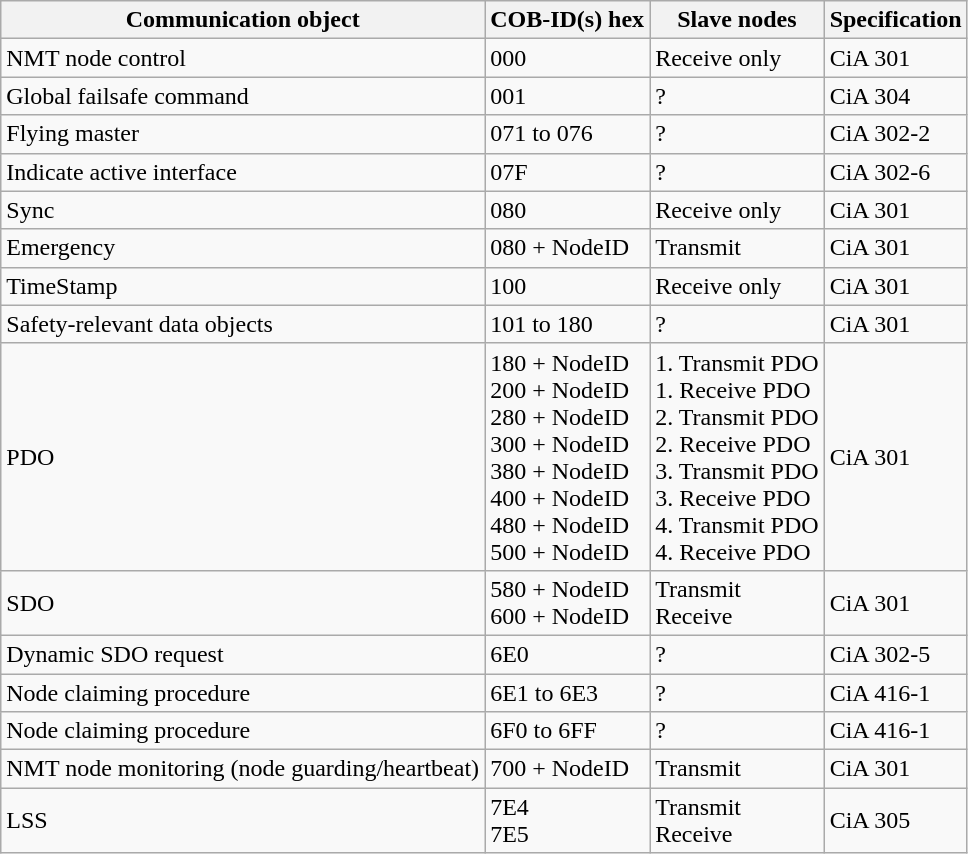<table class="wikitable">
<tr>
<th>Communication object</th>
<th>COB-ID(s) hex</th>
<th>Slave nodes</th>
<th>Specification</th>
</tr>
<tr>
<td>NMT node control</td>
<td>000</td>
<td>Receive only</td>
<td>CiA 301</td>
</tr>
<tr>
<td>Global failsafe command</td>
<td>001</td>
<td>?</td>
<td>CiA 304</td>
</tr>
<tr>
<td>Flying master</td>
<td>071 to 076</td>
<td>?</td>
<td>CiA 302-2</td>
</tr>
<tr>
<td>Indicate active interface</td>
<td>07F</td>
<td>?</td>
<td>CiA 302-6</td>
</tr>
<tr>
<td>Sync</td>
<td>080</td>
<td>Receive only</td>
<td>CiA 301</td>
</tr>
<tr>
<td>Emergency</td>
<td>080 + NodeID</td>
<td>Transmit</td>
<td>CiA 301</td>
</tr>
<tr>
<td>TimeStamp</td>
<td>100</td>
<td>Receive only</td>
<td>CiA 301</td>
</tr>
<tr>
<td>Safety-relevant data objects</td>
<td>101 to 180</td>
<td>?</td>
<td>CiA 301</td>
</tr>
<tr>
<td>PDO</td>
<td>180 + NodeID<br>200 + NodeID<br>280 + NodeID<br>300 + NodeID<br>380 + NodeID<br>400 + NodeID<br>480 + NodeID<br>500 + NodeID</td>
<td>1. Transmit PDO<br>1. Receive PDO<br>2. Transmit PDO<br>2. Receive PDO<br>3. Transmit PDO<br>3. Receive PDO<br>4. Transmit PDO<br>4. Receive PDO</td>
<td>CiA 301</td>
</tr>
<tr>
<td>SDO</td>
<td>580 + NodeID<br>600 + NodeID</td>
<td>Transmit<br>Receive</td>
<td>CiA 301</td>
</tr>
<tr>
<td>Dynamic SDO request</td>
<td>6E0</td>
<td>?</td>
<td>CiA 302-5</td>
</tr>
<tr>
<td>Node claiming procedure</td>
<td>6E1 to 6E3</td>
<td>?</td>
<td>CiA 416-1</td>
</tr>
<tr>
<td>Node claiming procedure</td>
<td>6F0 to 6FF</td>
<td>?</td>
<td>CiA 416-1</td>
</tr>
<tr>
<td>NMT node monitoring (node guarding/heartbeat)</td>
<td>700 + NodeID</td>
<td>Transmit</td>
<td>CiA 301</td>
</tr>
<tr>
<td>LSS</td>
<td>7E4<br>7E5</td>
<td>Transmit<br>Receive</td>
<td>CiA 305</td>
</tr>
</table>
